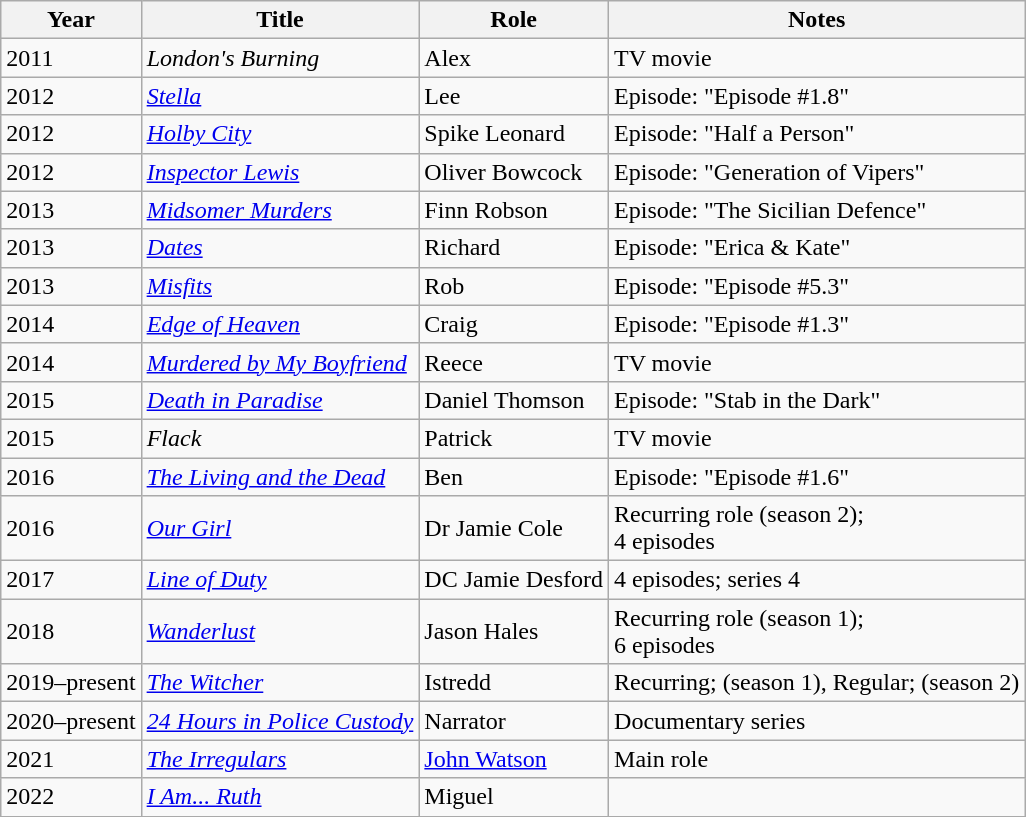<table class="wikitable sortable">
<tr>
<th>Year</th>
<th>Title</th>
<th>Role</th>
<th>Notes</th>
</tr>
<tr>
<td>2011</td>
<td><em>London's Burning</em></td>
<td>Alex</td>
<td>TV movie</td>
</tr>
<tr>
<td>2012</td>
<td><em><a href='#'>Stella</a></em></td>
<td>Lee</td>
<td>Episode: "Episode #1.8"</td>
</tr>
<tr>
<td>2012</td>
<td><em><a href='#'>Holby City</a></em></td>
<td>Spike Leonard</td>
<td>Episode: "Half a Person"</td>
</tr>
<tr>
<td>2012</td>
<td><em><a href='#'>Inspector Lewis</a></em></td>
<td>Oliver Bowcock</td>
<td>Episode: "Generation of Vipers"</td>
</tr>
<tr>
<td>2013</td>
<td><em><a href='#'>Midsomer Murders</a></em></td>
<td>Finn Robson</td>
<td>Episode: "The Sicilian Defence"</td>
</tr>
<tr>
<td>2013</td>
<td><em><a href='#'>Dates</a></em></td>
<td>Richard</td>
<td>Episode: "Erica & Kate"</td>
</tr>
<tr>
<td>2013</td>
<td><em><a href='#'>Misfits</a></em></td>
<td>Rob</td>
<td>Episode: "Episode #5.3"</td>
</tr>
<tr>
<td>2014</td>
<td><em><a href='#'>Edge of Heaven</a></em></td>
<td>Craig</td>
<td>Episode: "Episode #1.3"</td>
</tr>
<tr>
<td>2014</td>
<td><em><a href='#'>Murdered by My Boyfriend</a></em></td>
<td>Reece</td>
<td>TV movie</td>
</tr>
<tr>
<td>2015</td>
<td><em><a href='#'>Death in Paradise</a></em></td>
<td>Daniel Thomson</td>
<td>Episode: "Stab in the Dark"</td>
</tr>
<tr>
<td>2015</td>
<td><em>Flack</em></td>
<td>Patrick</td>
<td>TV movie</td>
</tr>
<tr>
<td>2016</td>
<td><em><a href='#'>The Living and the Dead</a></em></td>
<td>Ben</td>
<td>Episode: "Episode #1.6"</td>
</tr>
<tr>
<td>2016</td>
<td><em><a href='#'>Our Girl</a></em></td>
<td>Dr Jamie Cole</td>
<td>Recurring role (season 2); <br> 4 episodes</td>
</tr>
<tr>
<td>2017</td>
<td><em><a href='#'>Line of Duty</a></em></td>
<td>DC Jamie Desford</td>
<td>4 episodes; series 4</td>
</tr>
<tr>
<td>2018</td>
<td><em><a href='#'>Wanderlust</a></em></td>
<td>Jason Hales</td>
<td>Recurring role (season 1); <br> 6 episodes</td>
</tr>
<tr>
<td>2019–present</td>
<td><em><a href='#'>The Witcher</a></em></td>
<td>Istredd</td>
<td>Recurring; (season 1), Regular; (season 2)</td>
</tr>
<tr>
<td>2020–present</td>
<td><em><a href='#'>24 Hours in Police Custody</a></em></td>
<td>Narrator</td>
<td>Documentary series</td>
</tr>
<tr>
<td>2021</td>
<td><em><a href='#'>The Irregulars</a></em></td>
<td><a href='#'>John Watson</a></td>
<td>Main role</td>
</tr>
<tr>
<td>2022</td>
<td><em><a href='#'>I Am... Ruth</a></em></td>
<td>Miguel</td>
<td></td>
</tr>
<tr>
</tr>
</table>
